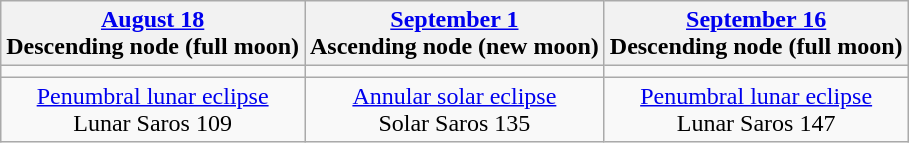<table class="wikitable">
<tr>
<th><a href='#'>August 18</a><br>Descending node (full moon)<br></th>
<th><a href='#'>September 1</a><br>Ascending node (new moon)<br></th>
<th><a href='#'>September 16</a><br>Descending node (full moon)<br></th>
</tr>
<tr>
<td></td>
<td></td>
<td></td>
</tr>
<tr align=center>
<td><a href='#'>Penumbral lunar eclipse</a><br>Lunar Saros 109</td>
<td><a href='#'>Annular solar eclipse</a><br>Solar Saros 135</td>
<td><a href='#'>Penumbral lunar eclipse</a><br>Lunar Saros 147</td>
</tr>
</table>
